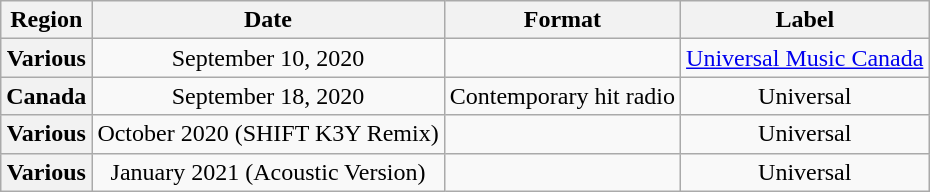<table class="wikitable plainrowheaders" style="text-align:center">
<tr>
<th>Region</th>
<th>Date</th>
<th>Format</th>
<th>Label</th>
</tr>
<tr>
<th scope="row">Various</th>
<td>September 10, 2020 </td>
<td></td>
<td><a href='#'>Universal Music Canada</a></td>
</tr>
<tr>
<th scope="row">Canada</th>
<td>September 18, 2020</td>
<td>Contemporary hit radio</td>
<td>Universal</td>
</tr>
<tr>
<th scope="row">Various</th>
<td>October 2020 (SHIFT K3Y Remix)</td>
<td></td>
<td>Universal</td>
</tr>
<tr>
<th scope="row">Various</th>
<td>January 2021 (Acoustic Version)</td>
<td></td>
<td>Universal</td>
</tr>
</table>
